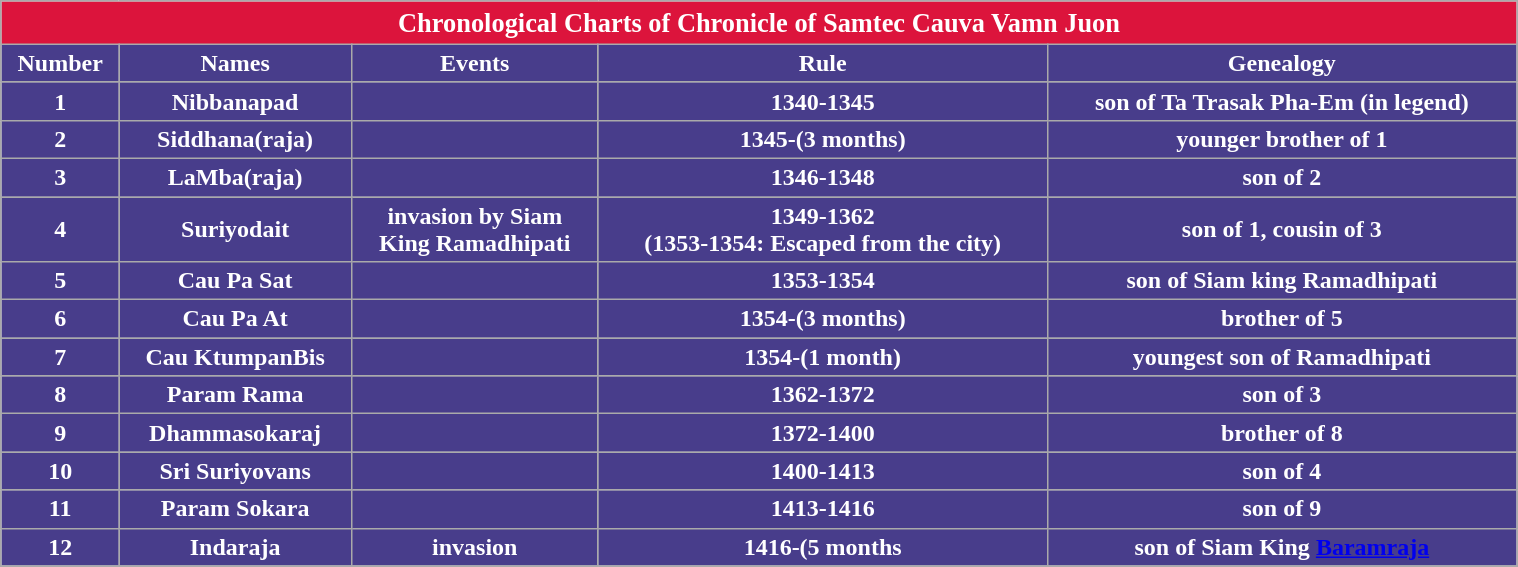<table class="wikitable" style="text-align:center; margin:1em auto; margin-bottom: 4%; font-weight:600; width:80%">
<tr>
<th colspan="22" style="text-align:center;font-size:110%; background:#dc143c; color:#fff;">Chronological Charts of Chronicle of Samtec Cauva Vamn Juon</th>
</tr>
<tr>
<th style="text-align:center; background:#483d8b; color:#fff;">Number</th>
<th style="text-align:center; background:#483d8b; color:#fff;">Names</th>
<th style="text-align:center; background:#483d8b; color:#fff;">Events</th>
<th style="text-align:center; background:#483d8b; color:#fff;">Rule</th>
<th style="text-align:center; background:#483d8b; color:#fff;">Genealogy</th>
</tr>
<tr>
<th style="text-align:center; background:#483d8b; color:#fff;">1</th>
<th style="text-align:center; background:#483d8b; color:#fff;">Nibbanapad</th>
<th style="text-align:center; background:#483d8b; color:#fff;"></th>
<th style="text-align:center; background:#483d8b; color:#fff;">1340-1345</th>
<th style="text-align:center; background:#483d8b; color:#fff;">son of Ta Trasak Pha-Em (in legend)</th>
</tr>
<tr>
<th style="text-align:center; background:#483d8b; color:#fff;">2</th>
<th style="text-align:center; background:#483d8b; color:#fff;">Siddhana(raja)</th>
<th style="text-align:center; background:#483d8b; color:#fff;"></th>
<th style="text-align:center; background:#483d8b; color:#fff;">1345-(3 months)</th>
<th style="text-align:center; background:#483d8b; color:#fff;">younger brother of 1</th>
</tr>
<tr>
<th style="text-align:center; background:#483d8b; color:#fff;">3</th>
<th style="text-align:center; background:#483d8b; color:#fff;">LaMba(raja)</th>
<th style="text-align:center; background:#483d8b; color:#fff;"></th>
<th style="text-align:center; background:#483d8b; color:#fff;">1346-1348</th>
<th style="text-align:center; background:#483d8b; color:#fff;">son of 2</th>
</tr>
<tr>
<th style="text-align:center; background:#483d8b; color:#fff;">4</th>
<th style="text-align:center; background:#483d8b; color:#fff;">Suriyodait</th>
<th style="text-align:center; background:#483d8b; color:#fff;">invasion by Siam<br>King Ramadhipati</th>
<th style="text-align:center; background:#483d8b; color:#fff;">1349-1362<br>(1353-1354:
Escaped from
the city)</th>
<th style="text-align:center; background:#483d8b; color:#fff;">son of 1, cousin of 3</th>
</tr>
<tr>
<th style="text-align:center; background:#483d8b; color:#fff;">5</th>
<th style="text-align:center; background:#483d8b; color:#fff;">Cau Pa Sat</th>
<th style="text-align:center; background:#483d8b; color:#fff;"></th>
<th style="text-align:center; background:#483d8b; color:#fff;">1353-1354</th>
<th style="text-align:center; background:#483d8b; color:#fff;">son of Siam king Ramadhipati</th>
</tr>
<tr>
<th style="text-align:center; background:#483d8b; color:#fff;">6</th>
<th style="text-align:center; background:#483d8b; color:#fff;">Cau Pa At</th>
<th style="text-align:center; background:#483d8b; color:#fff;"></th>
<th style="text-align:center; background:#483d8b; color:#fff;">1354-(3 months)</th>
<th style="text-align:center; background:#483d8b; color:#fff;">brother of 5</th>
</tr>
<tr>
<th style="text-align:center; background:#483d8b; color:#fff;">7</th>
<th style="text-align:center; background:#483d8b; color:#fff;">Cau KtumpanBis</th>
<th style="text-align:center; background:#483d8b; color:#fff;"></th>
<th style="text-align:center; background:#483d8b; color:#fff;">1354-(1 month)</th>
<th style="text-align:center; background:#483d8b; color:#fff;">youngest son of Ramadhipati</th>
</tr>
<tr>
<th style="text-align:center; background:#483d8b; color:#fff;">8</th>
<th style="text-align:center; background:#483d8b; color:#fff;">Param Rama</th>
<th style="text-align:center; background:#483d8b; color:#fff;"></th>
<th style="text-align:center; background:#483d8b; color:#fff;">1362-1372</th>
<th style="text-align:center; background:#483d8b; color:#fff;">son of 3</th>
</tr>
<tr>
<th style="text-align:center; background:#483d8b; color:#fff;">9</th>
<th style="text-align:center; background:#483d8b; color:#fff;">Dhammasokaraj</th>
<th style="text-align:center; background:#483d8b; color:#fff;"></th>
<th style="text-align:center; background:#483d8b; color:#fff;">1372-1400</th>
<th style="text-align:center; background:#483d8b; color:#fff;">brother of 8</th>
</tr>
<tr>
<th style="text-align:center; background:#483d8b; color:#fff;">10</th>
<th style="text-align:center; background:#483d8b; color:#fff;">Sri Suriyovans</th>
<th style="text-align:center; background:#483d8b; color:#fff;"></th>
<th style="text-align:center; background:#483d8b; color:#fff;">1400-1413</th>
<th style="text-align:center; background:#483d8b; color:#fff;">son of 4</th>
</tr>
<tr>
<th style="text-align:center; background:#483d8b; color:#fff;">11</th>
<th style="text-align:center; background:#483d8b; color:#fff;">Param Sokara</th>
<th style="text-align:center; background:#483d8b; color:#fff;"></th>
<th style="text-align:center; background:#483d8b; color:#fff;">1413-1416</th>
<th style="text-align:center; background:#483d8b; color:#fff;">son of 9</th>
</tr>
<tr>
<th style="text-align:center; background:#483d8b; color:#fff;">12</th>
<th style="text-align:center; background:#483d8b; color:#fff;">Indaraja</th>
<th style="text-align:center; background:#483d8b; color:#fff;">invasion</th>
<th style="text-align:center; background:#483d8b; color:#fff;">1416-(5 months</th>
<th style="text-align:center; background:#483d8b; color:#fff;">son of Siam King <a href='#'>Baramraja</a></th>
</tr>
<tr>
</tr>
</table>
